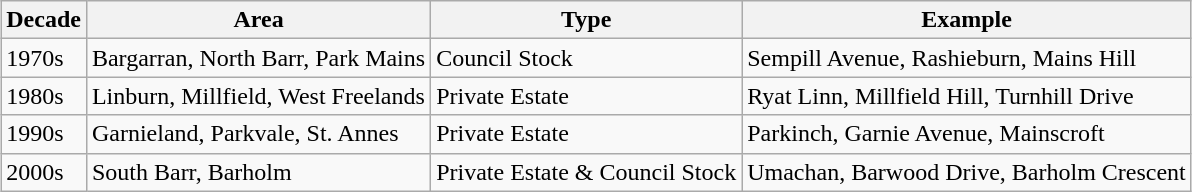<table class="wikitable" style="margin:1em auto;">
<tr>
<th>Decade</th>
<th>Area</th>
<th>Type</th>
<th>Example</th>
</tr>
<tr>
<td>1970s</td>
<td>Bargarran, North Barr, Park Mains</td>
<td>Council Stock</td>
<td>Sempill Avenue, Rashieburn, Mains Hill</td>
</tr>
<tr>
<td>1980s</td>
<td>Linburn, Millfield, West Freelands</td>
<td>Private Estate</td>
<td>Ryat Linn, Millfield Hill, Turnhill Drive</td>
</tr>
<tr>
<td>1990s</td>
<td>Garnieland, Parkvale, St. Annes</td>
<td>Private Estate</td>
<td>Parkinch, Garnie Avenue, Mainscroft</td>
</tr>
<tr>
<td>2000s</td>
<td>South Barr, Barholm</td>
<td>Private Estate & Council Stock</td>
<td>Umachan, Barwood Drive, Barholm Crescent</td>
</tr>
</table>
